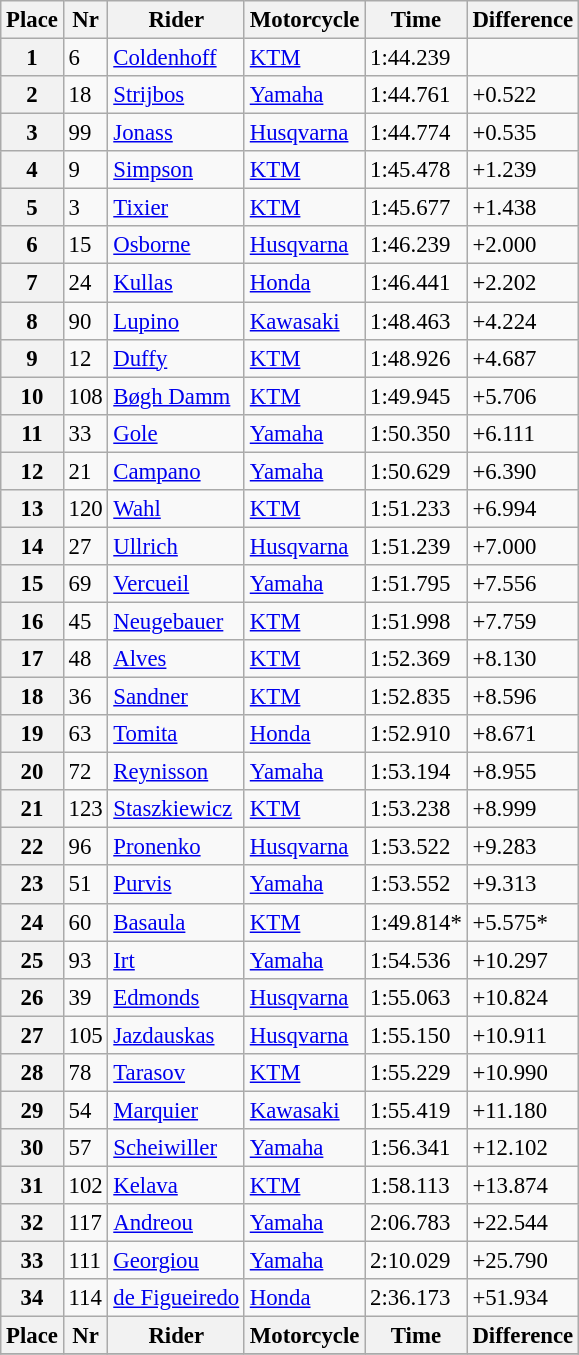<table class="wikitable" style="font-size: 95%">
<tr>
<th>Place</th>
<th>Nr</th>
<th>Rider</th>
<th>Motorcycle</th>
<th>Time</th>
<th>Difference</th>
</tr>
<tr>
<th>1</th>
<td>6</td>
<td> <a href='#'>Coldenhoff</a></td>
<td><a href='#'>KTM</a></td>
<td>1:44.239</td>
<td></td>
</tr>
<tr>
<th>2</th>
<td>18</td>
<td> <a href='#'>Strijbos</a></td>
<td><a href='#'>Yamaha</a></td>
<td>1:44.761</td>
<td>+0.522</td>
</tr>
<tr>
<th>3</th>
<td>99</td>
<td> <a href='#'>Jonass</a></td>
<td><a href='#'>Husqvarna</a></td>
<td>1:44.774</td>
<td>+0.535</td>
</tr>
<tr>
<th>4</th>
<td>9</td>
<td> <a href='#'>Simpson</a></td>
<td><a href='#'>KTM</a></td>
<td>1:45.478</td>
<td>+1.239</td>
</tr>
<tr>
<th>5</th>
<td>3</td>
<td> <a href='#'>Tixier</a></td>
<td><a href='#'>KTM</a></td>
<td>1:45.677</td>
<td>+1.438</td>
</tr>
<tr>
<th>6</th>
<td>15</td>
<td> <a href='#'>Osborne</a></td>
<td><a href='#'>Husqvarna</a></td>
<td>1:46.239</td>
<td>+2.000</td>
</tr>
<tr>
<th>7</th>
<td>24</td>
<td> <a href='#'>Kullas</a></td>
<td><a href='#'>Honda</a></td>
<td>1:46.441</td>
<td>+2.202</td>
</tr>
<tr>
<th>8</th>
<td>90</td>
<td> <a href='#'>Lupino</a></td>
<td><a href='#'>Kawasaki</a></td>
<td>1:48.463</td>
<td>+4.224</td>
</tr>
<tr>
<th>9</th>
<td>12</td>
<td> <a href='#'>Duffy</a></td>
<td><a href='#'>KTM</a></td>
<td>1:48.926</td>
<td>+4.687</td>
</tr>
<tr>
<th>10</th>
<td>108</td>
<td> <a href='#'>Bøgh Damm</a></td>
<td><a href='#'>KTM</a></td>
<td>1:49.945</td>
<td>+5.706</td>
</tr>
<tr>
<th>11</th>
<td>33</td>
<td> <a href='#'>Gole</a></td>
<td><a href='#'>Yamaha</a></td>
<td>1:50.350</td>
<td>+6.111</td>
</tr>
<tr>
<th>12</th>
<td>21</td>
<td> <a href='#'>Campano</a></td>
<td><a href='#'>Yamaha</a></td>
<td>1:50.629</td>
<td>+6.390</td>
</tr>
<tr>
<th>13</th>
<td>120</td>
<td> <a href='#'>Wahl</a></td>
<td><a href='#'>KTM</a></td>
<td>1:51.233</td>
<td>+6.994</td>
</tr>
<tr>
<th>14</th>
<td>27</td>
<td> <a href='#'>Ullrich</a></td>
<td><a href='#'>Husqvarna</a></td>
<td>1:51.239</td>
<td>+7.000</td>
</tr>
<tr>
<th>15</th>
<td>69</td>
<td> <a href='#'>Vercueil</a></td>
<td><a href='#'>Yamaha</a></td>
<td>1:51.795</td>
<td>+7.556</td>
</tr>
<tr>
<th>16</th>
<td>45</td>
<td> <a href='#'>Neugebauer</a></td>
<td><a href='#'>KTM</a></td>
<td>1:51.998</td>
<td>+7.759</td>
</tr>
<tr>
<th>17</th>
<td>48</td>
<td> <a href='#'>Alves</a></td>
<td><a href='#'>KTM</a></td>
<td>1:52.369</td>
<td>+8.130</td>
</tr>
<tr>
<th>18</th>
<td>36</td>
<td> <a href='#'>Sandner</a></td>
<td><a href='#'>KTM</a></td>
<td>1:52.835</td>
<td>+8.596</td>
</tr>
<tr>
<th>19</th>
<td>63</td>
<td> <a href='#'>Tomita</a></td>
<td><a href='#'>Honda</a></td>
<td>1:52.910</td>
<td>+8.671</td>
</tr>
<tr>
<th>20</th>
<td>72</td>
<td> <a href='#'>Reynisson</a></td>
<td><a href='#'>Yamaha</a></td>
<td>1:53.194</td>
<td>+8.955</td>
</tr>
<tr>
<th>21</th>
<td>123</td>
<td> <a href='#'>Staszkiewicz</a></td>
<td><a href='#'>KTM</a></td>
<td>1:53.238</td>
<td>+8.999</td>
</tr>
<tr>
<th>22</th>
<td>96</td>
<td> <a href='#'>Pronenko</a></td>
<td><a href='#'>Husqvarna</a></td>
<td>1:53.522</td>
<td>+9.283</td>
</tr>
<tr>
<th>23</th>
<td>51</td>
<td> <a href='#'>Purvis</a></td>
<td><a href='#'>Yamaha</a></td>
<td>1:53.552</td>
<td>+9.313</td>
</tr>
<tr>
<th>24</th>
<td>60</td>
<td> <a href='#'>Basaula</a></td>
<td><a href='#'>KTM</a></td>
<td>1:49.814*</td>
<td>+5.575*</td>
</tr>
<tr>
<th>25</th>
<td>93</td>
<td> <a href='#'>Irt</a></td>
<td><a href='#'>Yamaha</a></td>
<td>1:54.536</td>
<td>+10.297</td>
</tr>
<tr>
<th>26</th>
<td>39</td>
<td> <a href='#'>Edmonds</a></td>
<td><a href='#'>Husqvarna</a></td>
<td>1:55.063</td>
<td>+10.824</td>
</tr>
<tr>
<th>27</th>
<td>105</td>
<td> <a href='#'>Jazdauskas</a></td>
<td><a href='#'>Husqvarna</a></td>
<td>1:55.150</td>
<td>+10.911</td>
</tr>
<tr>
<th>28</th>
<td>78</td>
<td> <a href='#'>Tarasov</a></td>
<td><a href='#'>KTM</a></td>
<td>1:55.229</td>
<td>+10.990</td>
</tr>
<tr>
<th>29</th>
<td>54</td>
<td> <a href='#'>Marquier</a></td>
<td><a href='#'>Kawasaki</a></td>
<td>1:55.419</td>
<td>+11.180</td>
</tr>
<tr>
<th>30</th>
<td>57</td>
<td> <a href='#'>Scheiwiller</a></td>
<td><a href='#'>Yamaha</a></td>
<td>1:56.341</td>
<td>+12.102</td>
</tr>
<tr>
<th>31</th>
<td>102</td>
<td> <a href='#'>Kelava</a></td>
<td><a href='#'>KTM</a></td>
<td>1:58.113</td>
<td>+13.874</td>
</tr>
<tr>
<th>32</th>
<td>117</td>
<td> <a href='#'>Andreou</a></td>
<td><a href='#'>Yamaha</a></td>
<td>2:06.783</td>
<td>+22.544</td>
</tr>
<tr>
<th>33</th>
<td>111</td>
<td> <a href='#'>Georgiou</a></td>
<td><a href='#'>Yamaha</a></td>
<td>2:10.029</td>
<td>+25.790</td>
</tr>
<tr>
<th>34</th>
<td>114</td>
<td> <a href='#'>de Figueiredo</a></td>
<td><a href='#'>Honda</a></td>
<td>2:36.173</td>
<td>+51.934</td>
</tr>
<tr>
<th>Place</th>
<th>Nr</th>
<th>Rider</th>
<th>Motorcycle</th>
<th>Time</th>
<th>Difference</th>
</tr>
<tr>
</tr>
</table>
